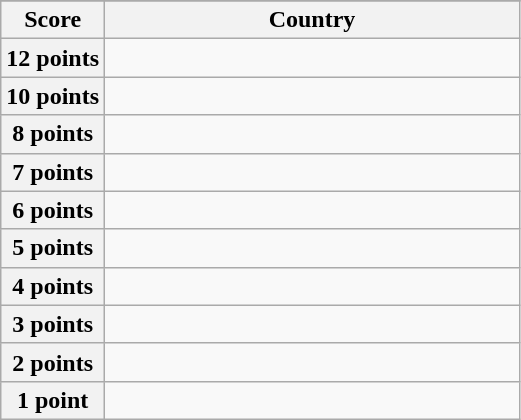<table class="wikitable">
<tr>
</tr>
<tr>
<th scope="col" width="20%">Score</th>
<th scope="col">Country</th>
</tr>
<tr>
<th scope="row">12 points</th>
<td></td>
</tr>
<tr>
<th scope="row">10 points</th>
<td></td>
</tr>
<tr>
<th scope="row">8 points</th>
<td></td>
</tr>
<tr>
<th scope="row">7 points</th>
<td></td>
</tr>
<tr>
<th scope="row">6 points</th>
<td></td>
</tr>
<tr>
<th scope="row">5 points</th>
<td></td>
</tr>
<tr>
<th scope="row">4 points</th>
<td></td>
</tr>
<tr>
<th scope="row">3 points</th>
<td></td>
</tr>
<tr>
<th scope="row">2 points</th>
<td></td>
</tr>
<tr>
<th scope="row">1 point</th>
<td></td>
</tr>
</table>
